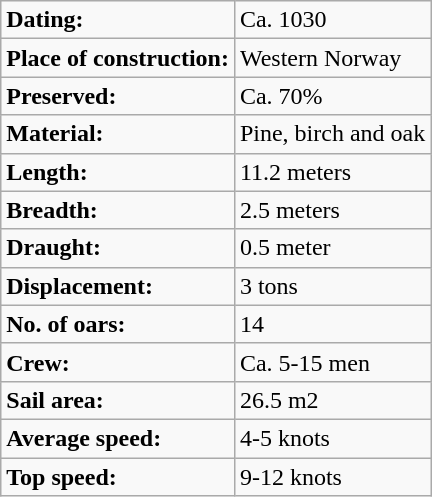<table class="wikitable">
<tr>
<td><strong>Dating:</strong></td>
<td>Ca. 1030</td>
</tr>
<tr>
<td><strong>Place of construction:</strong></td>
<td>Western Norway</td>
</tr>
<tr>
<td><strong>Preserved:</strong></td>
<td>Ca. 70%</td>
</tr>
<tr>
<td><strong>Material:</strong></td>
<td>Pine, birch and oak</td>
</tr>
<tr>
<td><strong>Length:</strong></td>
<td>11.2 meters</td>
</tr>
<tr>
<td><strong>Breadth:</strong></td>
<td>2.5 meters</td>
</tr>
<tr>
<td><strong>Draught:</strong></td>
<td>0.5 meter</td>
</tr>
<tr>
<td><strong>Displacement:</strong></td>
<td>3 tons</td>
</tr>
<tr>
<td><strong>No.  of oars:</strong></td>
<td>14</td>
</tr>
<tr>
<td><strong>Crew:</strong></td>
<td>Ca. 5-15 men</td>
</tr>
<tr>
<td><strong>Sail  area:</strong></td>
<td>26.5 m2</td>
</tr>
<tr>
<td><strong>Average  speed:</strong></td>
<td>4-5 knots</td>
</tr>
<tr>
<td><strong>Top speed:</strong></td>
<td>9-12 knots</td>
</tr>
</table>
